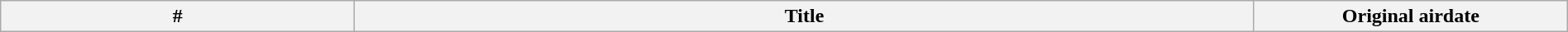<table class="wikitable plainrowheaders"  style="width:100%; background:#fff;">
<tr>
<th>#</th>
<th>Title</th>
<th style="width:20%;">Original airdate<br>

</th>
</tr>
</table>
